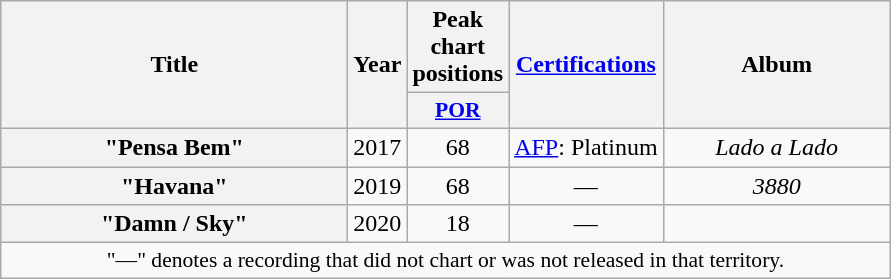<table class="wikitable plainrowheaders" style="text-align:center;">
<tr>
<th rowspan="2" scope="col" style="width:14em;">Title</th>
<th rowspan="2" scope="col">Year</th>
<th>Peak chart positions</th>
<th rowspan="2" scope="col"><a href='#'>Certifications</a></th>
<th rowspan="2" scope="col" style="width:9em;">Album</th>
</tr>
<tr>
<th scope="col" style="width:2.5em;font-size:90%;"><a href='#'>POR</a><br></th>
</tr>
<tr>
<th scope="row">"Pensa Bem"<br></th>
<td>2017</td>
<td>68</td>
<td><a href='#'>AFP</a>: Platinum</td>
<td><em>Lado a Lado</em></td>
</tr>
<tr>
<th scope="row">"Havana"<br></th>
<td>2019</td>
<td>68</td>
<td>—</td>
<td><em>3880</em></td>
</tr>
<tr>
<th scope="row">"Damn / Sky"<br></th>
<td>2020</td>
<td>18</td>
<td>—</td>
<td><em></em></td>
</tr>
<tr>
<td colspan="5" style="font-size:90%">"—" denotes a recording that did not chart or was not released in that territory.</td>
</tr>
</table>
